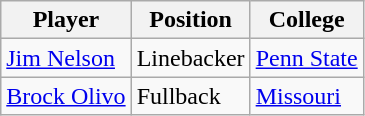<table class="wikitable">
<tr>
<th>Player</th>
<th>Position</th>
<th>College</th>
</tr>
<tr>
<td><a href='#'>Jim Nelson</a></td>
<td>Linebacker</td>
<td><a href='#'>Penn State</a></td>
</tr>
<tr>
<td><a href='#'>Brock Olivo</a></td>
<td>Fullback</td>
<td><a href='#'>Missouri</a></td>
</tr>
</table>
